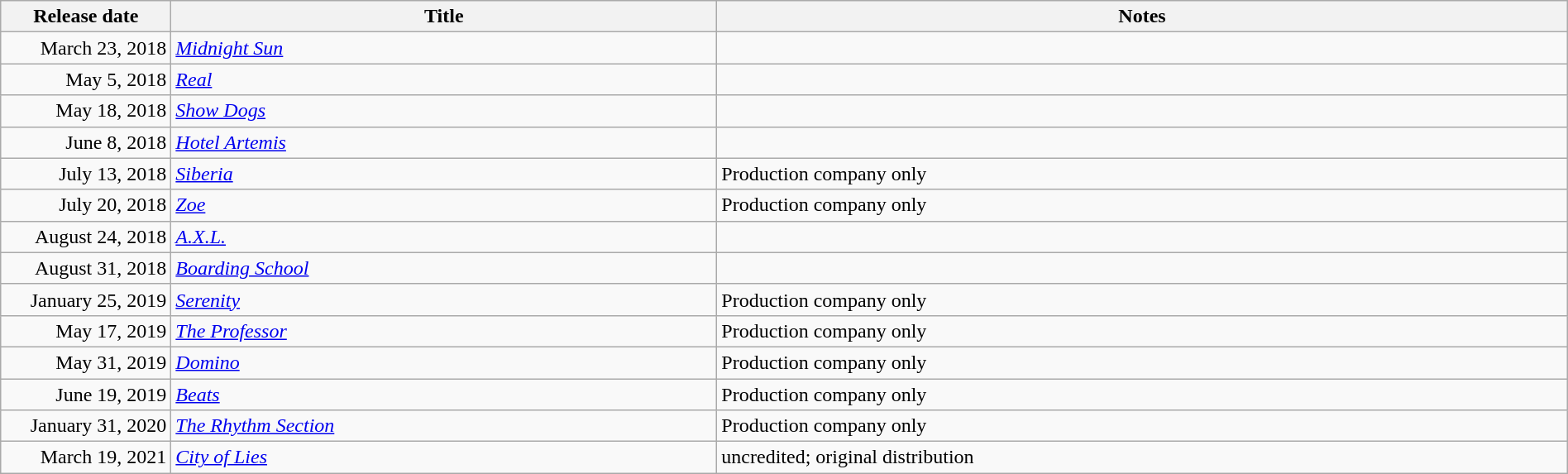<table class="wikitable sortable" style="width:100%;">
<tr>
<th scope="col" style="width:130px;">Release date</th>
<th>Title</th>
<th>Notes</th>
</tr>
<tr>
<td style="text-align:right;">March 23, 2018</td>
<td><em><a href='#'>Midnight Sun</a></em></td>
<td></td>
</tr>
<tr>
<td style="text-align:right;">May 5, 2018</td>
<td><em><a href='#'>Real</a></em></td>
<td></td>
</tr>
<tr>
<td style="text-align:right;">May 18, 2018</td>
<td><em><a href='#'>Show Dogs</a></em></td>
<td></td>
</tr>
<tr>
<td style="text-align:right;">June 8, 2018</td>
<td><em><a href='#'>Hotel Artemis</a></em></td>
<td></td>
</tr>
<tr>
<td style="text-align:right;">July 13, 2018</td>
<td><em><a href='#'>Siberia</a></em></td>
<td>Production company only</td>
</tr>
<tr>
<td style="text-align:right;">July 20, 2018</td>
<td><em><a href='#'>Zoe</a></em></td>
<td>Production company only</td>
</tr>
<tr>
<td style="text-align:right;">August 24, 2018</td>
<td><em><a href='#'>A.X.L.</a></em></td>
<td></td>
</tr>
<tr>
<td style="text-align:right;">August 31, 2018</td>
<td><em><a href='#'>Boarding School</a></em></td>
<td></td>
</tr>
<tr>
<td style="text-align:right;">January 25, 2019</td>
<td><em><a href='#'>Serenity</a></em></td>
<td>Production company only</td>
</tr>
<tr>
<td style="text-align:right;">May 17, 2019</td>
<td><em><a href='#'>The Professor</a></em></td>
<td>Production company only</td>
</tr>
<tr>
<td style="text-align:right;">May 31, 2019</td>
<td><em><a href='#'>Domino</a></em></td>
<td>Production company only</td>
</tr>
<tr>
<td style="text-align:right;">June 19, 2019</td>
<td><em><a href='#'>Beats</a></em></td>
<td>Production company only</td>
</tr>
<tr>
<td style="text-align:right;">January 31, 2020</td>
<td><em><a href='#'>The Rhythm Section</a></em></td>
<td>Production company only</td>
</tr>
<tr>
<td style="text-align:right;">March 19, 2021</td>
<td><em><a href='#'>City of Lies</a></em></td>
<td>uncredited; original distribution</td>
</tr>
</table>
